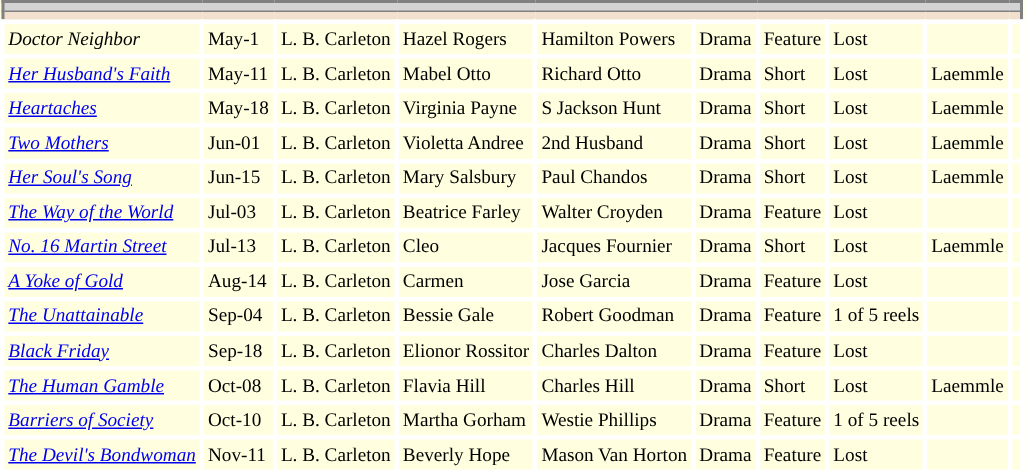<table class="wikitable mw-collapsible mw-collapsed" style="background:lightyellow; border:2px solid gray;font-size:80%">
<tr>
<th colspan="18" style="border:1px solid #808080;background: lightgrey; "></th>
</tr>
<tr>
<th style="border: 0px solid #FFFAF5; background:#F2E0CE"></th>
<th style="border:0px solid #FFFAF5; background:#F2E0CE"></th>
<th style="border:0px solid #FFFAF5; background:#F2E0CE"></th>
<th style="border:0px solid #FFFAF5; background:#F2E0CE"></th>
<th style="border:0px solid #FFFAF5; background:#F2E0CE"></th>
<th style="border:0px solid #FFFAF5; background:#F2E0CE"></th>
<th style="border:0px solid #FFFAF5; background:#F2E0CE"></th>
<th style="border:0px solid #FFFAF5; background:#F2E0CE"></th>
<th style="border:0px solid #FFFAF5; background:#F2E0CE"></th>
<th style="border:0px solid #FFFAF5; background:#F2E0CE"></th>
</tr>
<tr>
<td style="border:3px solid #FFFFFF"><em>Doctor Neighbor</em></td>
<td style="border:3px solid #FFFFFF">May-1</td>
<td style="border:3px solid #FFFFFF">L. B. Carleton</td>
<td style="border:3px solid #FFFFFF">Hazel Rogers</td>
<td style="border:3px solid #FFFFFF">Hamilton Powers</td>
<td style="border:3px solid #FFFFFF">Drama</td>
<td style="border:3px solid #FFFFFF">Feature</td>
<td style="border:3px solid #FFFFFF">Lost</td>
<td style="border:3px solid #FFFFFF"></td>
<td style="border:3px solid #FFFFFF"></td>
</tr>
<tr>
<td style="border:3px solid #FFFFFF"><em><a href='#'>Her Husband's Faith</a></em></td>
<td style="border:3px solid #FFFFFF">May-11</td>
<td style="border:3px solid #FFFFFF">L. B. Carleton</td>
<td style="border:3px solid #FFFFFF">Mabel Otto</td>
<td style="border:3px solid #FFFFFF">Richard Otto</td>
<td style="border:3px solid #FFFFFF">Drama</td>
<td style="border:3px solid #FFFFFF">Short</td>
<td style="border:3px solid #FFFFFF">Lost</td>
<td style="border:3px solid #FFFFFF">Laemmle</td>
<td style="border:3px solid #FFFFFF"></td>
</tr>
<tr>
<td style="border:3px solid #FFFFFF"><em><a href='#'>Heartaches</a> </em></td>
<td style="border:3px solid #FFFFFF">May-18</td>
<td style="border:3px solid #FFFFFF">L. B. Carleton</td>
<td style="border:3px solid #FFFFFF">Virginia Payne</td>
<td style="border:3px solid #FFFFFF">S Jackson Hunt</td>
<td style="border:3px solid #FFFFFF">Drama</td>
<td style="border:3px solid #FFFFFF">Short</td>
<td style="border:3px solid #FFFFFF">Lost</td>
<td style="border:3px solid #FFFFFF">Laemmle</td>
<td style="border:3px solid #FFFFFF"></td>
</tr>
<tr>
<td style="border:3px solid #FFFFFF"><em><a href='#'>Two Mothers</a></em></td>
<td style="border:3px solid #FFFFFF">Jun-01</td>
<td style="border:3px solid #FFFFFF">L. B. Carleton</td>
<td style="border:3px solid #FFFFFF">Violetta Andree</td>
<td style="border:3px solid #FFFFFF">2nd Husband</td>
<td style="border:3px solid #FFFFFF">Drama</td>
<td style="border:3px solid #FFFFFF">Short</td>
<td style="border:3px solid #FFFFFF">Lost</td>
<td style="border:3px solid #FFFFFF">Laemmle</td>
<td style="border:3px solid #FFFFFF"></td>
</tr>
<tr>
<td style="border:3px solid #FFFFFF"><em><a href='#'>Her Soul's Song</a></em></td>
<td style="border:3px solid #FFFFFF">Jun-15</td>
<td style="border:3px solid #FFFFFF">L. B. Carleton</td>
<td style="border:3px solid #FFFFFF">Mary Salsbury</td>
<td style="border:3px solid #FFFFFF">Paul Chandos</td>
<td style="border:3px solid #FFFFFF">Drama</td>
<td style="border:3px solid #FFFFFF">Short</td>
<td style="border:3px solid #FFFFFF">Lost</td>
<td style="border:3px solid #FFFFFF">Laemmle</td>
<td style="border:3px solid #FFFFFF"></td>
</tr>
<tr>
<td style="border:3px solid #FFFFFF"><em><a href='#'>The Way of the World</a></em></td>
<td style="border:3px solid #FFFFFF">Jul-03</td>
<td style="border:3px solid #FFFFFF">L. B. Carleton</td>
<td style="border:3px solid #FFFFFF">Beatrice Farley</td>
<td style="border:3px solid #FFFFFF">Walter Croyden</td>
<td style="border:3px solid #FFFFFF">Drama</td>
<td style="border:3px solid #FFFFFF">Feature</td>
<td style="border:3px solid #FFFFFF">Lost</td>
<td style="border:3px solid #FFFFFF"></td>
<td style="border:3px solid #FFFFFF"></td>
</tr>
<tr>
<td style="border:3px solid #FFFFFF"><em><a href='#'>No. 16 Martin Street</a></em></td>
<td style="border:3px solid #FFFFFF">Jul-13</td>
<td style="border:3px solid #FFFFFF">L. B. Carleton</td>
<td style="border:3px solid #FFFFFF">Cleo</td>
<td style="border:3px solid #FFFFFF">Jacques Fournier</td>
<td style="border:3px solid #FFFFFF">Drama</td>
<td style="border:3px solid #FFFFFF">Short</td>
<td style="border:3px solid #FFFFFF">Lost</td>
<td style="border:3px solid #FFFFFF">Laemmle</td>
<td style="border:3px solid #FFFFFF"></td>
</tr>
<tr>
<td style="border:3px solid #FFFFFF"><em><a href='#'>A Yoke of Gold</a></em></td>
<td style="border:3px solid #FFFFFF">Aug-14</td>
<td style="border:3px solid #FFFFFF">L. B. Carleton</td>
<td style="border:3px solid #FFFFFF">Carmen</td>
<td style="border:3px solid #FFFFFF">Jose Garcia</td>
<td style="border:3px solid #FFFFFF">Drama</td>
<td style="border:3px solid #FFFFFF">Feature</td>
<td style="border:3px solid #FFFFFF">Lost</td>
<td style="border:3px solid #FFFFFF"></td>
<td style="border:3px solid #FFFFFF"></td>
</tr>
<tr>
<td style="border:3px solid #FFFFFF"><em><a href='#'>The Unattainable</a></em></td>
<td style="border:3px solid #FFFFFF">Sep-04</td>
<td style="border:3px solid #FFFFFF">L. B. Carleton</td>
<td style="border:3px solid #FFFFFF">Bessie Gale</td>
<td style="border:3px solid #FFFFFF">Robert Goodman</td>
<td style="border:3px solid #FFFFFF">Drama</td>
<td style="border:3px solid #FFFFFF">Feature</td>
<td style="border:3px solid #FFFFFF">1 of 5 reels</td>
<td style="border:3px solid #FFFFFF"></td>
<td style="border:3px solid #FFFFFF"></td>
</tr>
<tr>
<td style="border:3px solid #FFFFFF"><em><a href='#'>Black Friday</a></em></td>
<td style="border:3px solid #FFFFFF">Sep-18</td>
<td style="border:3px solid #FFFFFF">L. B. Carleton</td>
<td style="border:3px solid #FFFFFF">Elionor Rossitor</td>
<td style="border:3px solid #FFFFFF">Charles Dalton</td>
<td style="border:3px solid #FFFFFF">Drama</td>
<td style="border:3px solid #FFFFFF">Feature</td>
<td style="border:3px solid #FFFFFF">Lost</td>
<td style="border:3px solid #FFFFFF"></td>
<td style="border:3px solid #FFFFFF"></td>
</tr>
<tr>
<td style="border:3px solid #FFFFFF"><em><a href='#'>The Human Gamble</a></em></td>
<td style="border:3px solid #FFFFFF">Oct-08</td>
<td style="border:3px solid #FFFFFF">L. B. Carleton</td>
<td style="border:3px solid #FFFFFF">Flavia Hill</td>
<td style="border:3px solid #FFFFFF">Charles Hill</td>
<td style="border:3px solid #FFFFFF">Drama</td>
<td style="border:3px solid #FFFFFF">Short</td>
<td style="border:3px solid #FFFFFF">Lost</td>
<td style="border:3px solid #FFFFFF">Laemmle</td>
<td style="border:3px solid #FFFFFF"></td>
</tr>
<tr>
<td style="border:3px solid #FFFFFF"><em><a href='#'>Barriers of Society</a></em></td>
<td style="border:3px solid #FFFFFF">Oct-10</td>
<td style="border:3px solid #FFFFFF">L. B. Carleton</td>
<td style="border:3px solid #FFFFFF">Martha Gorham</td>
<td style="border:3px solid #FFFFFF">Westie Phillips</td>
<td style="border:3px solid #FFFFFF">Drama</td>
<td style="border:3px solid #FFFFFF">Feature</td>
<td style="border:3px solid #FFFFFF">1 of 5 reels</td>
<td style="border:3px solid #FFFFFF"></td>
<td style="border:3px solid #FFFFFF"></td>
</tr>
<tr>
<td style="border:3px solid #FFFFFF"><em><a href='#'>The Devil's Bondwoman</a></em></td>
<td style="border:3px solid #FFFFFF">Nov-11</td>
<td style="border:3px solid #FFFFFF">L. B. Carleton</td>
<td style="border:3px solid #FFFFFF">Beverly Hope</td>
<td style="border:3px solid #FFFFFF">Mason Van Horton</td>
<td style="border:3px solid #FFFFFF">Drama</td>
<td style="border:3px solid #FFFFFF">Feature</td>
<td style="border:3px solid #FFFFFF">Lost</td>
<td style="border:3px solid #FFFFFF"></td>
<td style="border:3px solid #FFFFFF"></td>
</tr>
</table>
